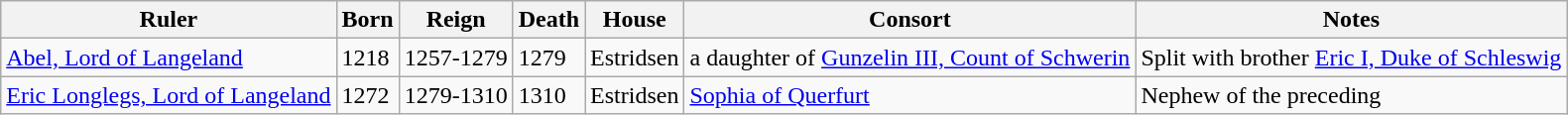<table class="wikitable">
<tr>
<th>Ruler</th>
<th>Born</th>
<th>Reign</th>
<th>Death</th>
<th>House</th>
<th>Consort</th>
<th>Notes</th>
</tr>
<tr>
<td><a href='#'>Abel, Lord of Langeland</a></td>
<td>1218</td>
<td>1257-1279</td>
<td>1279</td>
<td>Estridsen</td>
<td>a daughter of <a href='#'>Gunzelin III, Count of Schwerin</a></td>
<td>Split with brother <a href='#'>Eric I, Duke of Schleswig</a></td>
</tr>
<tr>
<td><a href='#'>Eric Longlegs, Lord of Langeland</a></td>
<td>1272</td>
<td>1279-1310</td>
<td>1310</td>
<td>Estridsen</td>
<td><a href='#'>Sophia of Querfurt</a></td>
<td>Nephew of the preceding</td>
</tr>
</table>
